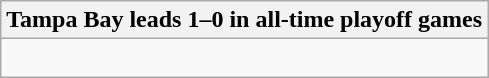<table class="wikitable collapsible collapsed">
<tr>
<th>Tampa Bay leads 1–0 in all-time playoff games</th>
</tr>
<tr>
<td><br></td>
</tr>
</table>
